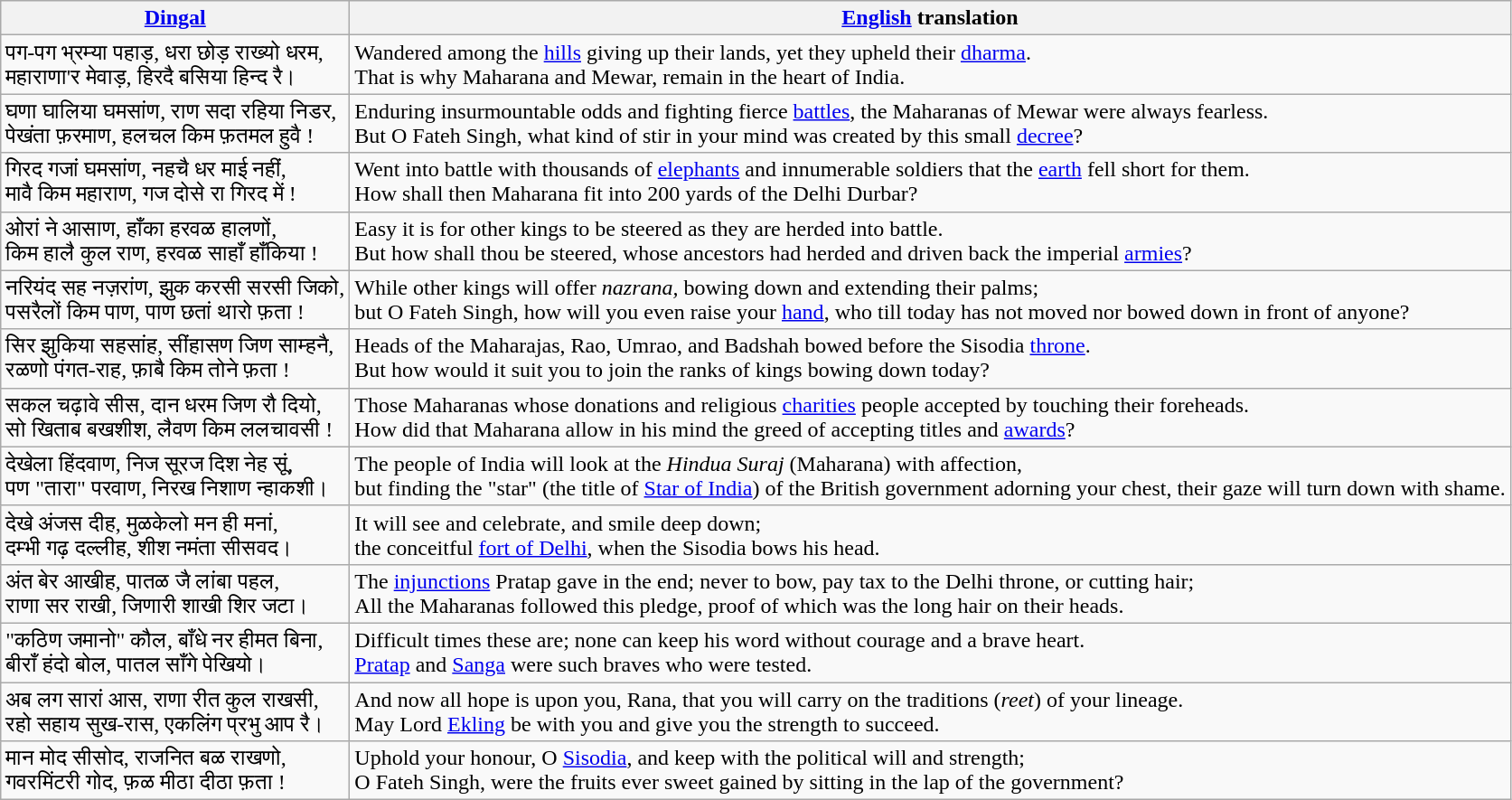<table class="wikitable">
<tr>
<th><a href='#'>Dingal</a></th>
<th><a href='#'>English</a> translation</th>
</tr>
<tr>
<td>पग-पग भ्रम्या पहाड़, धरा छोड़ राख्यो धरम,<br>महाराणा'र मेवाड़, हिरदै बसिया हिन्द रै।</td>
<td>Wandered among the <a href='#'>hills</a> giving up their lands, yet they upheld their <a href='#'>dharma</a>.<br>That is why Maharana and Mewar, remain in the heart of India.</td>
</tr>
<tr>
<td>घणा घालिया घमसांण, राण सदा रहिया निडर,<br>पेखंता फ़रमाण, हलचल किम फ़तमल हुवै !</td>
<td>Enduring insurmountable odds and fighting fierce <a href='#'>battles</a>, the Maharanas of Mewar were always fearless.<br>But O Fateh Singh, what kind of stir in your mind was created by this small <a href='#'>decree</a>?</td>
</tr>
<tr>
<td>गिरद गजां घमसांण, नहचै धर माई नहीं,<br>मावै किम महाराण, गज दोसे रा गिरद में !</td>
<td>Went into battle with thousands of <a href='#'>elephants</a> and innumerable soldiers that the <a href='#'>earth</a> fell short for them.<br>How shall then Maharana fit into 200 yards of the Delhi Durbar?</td>
</tr>
<tr>
<td>ओरां ने आसाण, हाँका हरवळ हालणों,<br>किम हालै कुल राण, हरवळ साहाँ हाँकिया !</td>
<td>Easy it is for other kings to be steered as they are herded into battle.<br>But how shall thou be steered, whose ancestors had herded and driven back the imperial <a href='#'>armies</a>?</td>
</tr>
<tr>
<td>नरियंद सह नज़रांण, झुक करसी सरसी जिको,<br>पसरैलों किम पाण, पाण छतां थारो फ़ता !</td>
<td>While other kings will offer <em>nazrana,</em> bowing down and extending their palms;<br>but O Fateh Singh, how will you even raise your <a href='#'>hand</a>, who till today has not moved nor bowed down in front of anyone?</td>
</tr>
<tr>
<td>सिर झुकिया सहसांह, सींहासण जिण साम्हनै,<br>रळणो पंगत-राह, फ़ाबै किम तोने फ़ता !</td>
<td>Heads of the Maharajas, Rao, Umrao, and Badshah bowed before the Sisodia <a href='#'>throne</a>.<br>But how would it suit you to join the ranks of kings bowing down today?</td>
</tr>
<tr>
<td>सकल चढ़ावे सीस, दान धरम जिण रौ दियो,<br>सो खिताब बखशीश, लैवण किम ललचावसी !</td>
<td>Those Maharanas whose donations and religious <a href='#'>charities</a> people accepted by touching their foreheads.<br>How did that Maharana allow in his mind the greed of accepting titles and <a href='#'>awards</a>?</td>
</tr>
<tr>
<td>देखेला हिंदवाण, निज सूरज दिश नेह सूं,<br>पण "तारा" परवाण, निरख निशाण न्हाकशी।</td>
<td>The people of India will look at the <em>Hindua Suraj</em> (Maharana) with affection,<br>but finding the "star" (the title of <a href='#'>Star of India</a>) of the British government adorning your chest, their gaze will turn down with shame.</td>
</tr>
<tr>
<td>देखे अंजस दीह, मुळकेलो मन ही मनां,<br>दम्भी गढ़ दल्लीह, शीश नमंता सीसवद।</td>
<td>It will see and celebrate, and smile deep down;<br>the conceitful <a href='#'>fort of Delhi</a>, when the Sisodia bows his head.</td>
</tr>
<tr>
<td>अंत बेर आखीह, पातळ जै लांबा पहल,<br>राणा सर राखी, जिणारी शाखी शिर जटा।</td>
<td>The <a href='#'>injunctions</a> Pratap gave in the end; never to bow, pay tax to the Delhi throne, or cutting hair;<br>All the Maharanas followed this pledge, proof of which was the long hair on their heads.</td>
</tr>
<tr>
<td>"कठिण जमानो" कौल, बाँधे नर हीमत बिना,<br>बीराँ हंदो बोल, पातल साँगे पेखियो।</td>
<td>Difficult times these are; none can keep his word without courage and a brave heart.<br><a href='#'>Pratap</a> and <a href='#'>Sanga</a> were such braves who were tested.</td>
</tr>
<tr>
<td>अब लग सारां आस, राणा रीत कुल राखसी,<br>रहो सहाय सुख-रास, एकलिंग प्रभु आप रै।</td>
<td>And now all hope is upon you, Rana, that you will carry on the traditions (<em>reet</em>) of your lineage.<br>May Lord <a href='#'>Ekling</a> be with you and give you the strength to succeed.</td>
</tr>
<tr>
<td>मान मोद सीसोद, राजनित बळ राखणो,<br>गवरमिंटरी गोद, फ़ळ मीठा दीठा फ़ता !</td>
<td>Uphold your honour, O <a href='#'>Sisodia</a>, and keep with the political will and strength;<br>O Fateh Singh, were the fruits ever sweet gained by sitting in the lap of the government?</td>
</tr>
</table>
